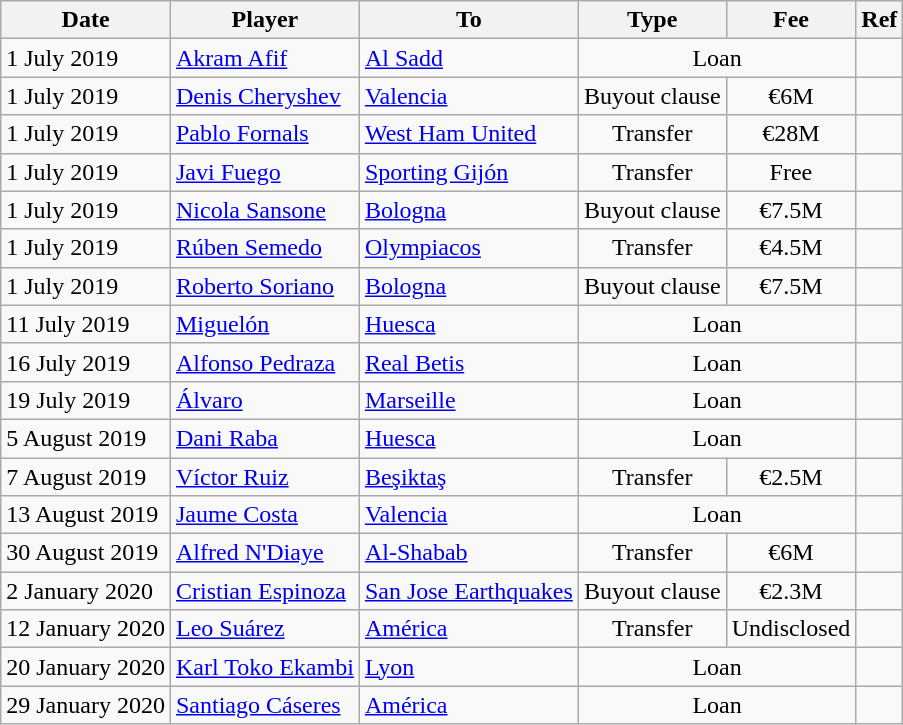<table class="wikitable">
<tr>
<th>Date</th>
<th>Player</th>
<th>To</th>
<th>Type</th>
<th>Fee</th>
<th>Ref</th>
</tr>
<tr>
<td>1 July 2019</td>
<td> <a href='#'>Akram Afif</a></td>
<td> <a href='#'>Al Sadd</a></td>
<td align=center colspan=2>Loan</td>
<td></td>
</tr>
<tr>
<td>1 July 2019</td>
<td> <a href='#'>Denis Cheryshev</a></td>
<td><a href='#'>Valencia</a></td>
<td align=center>Buyout clause</td>
<td align=center>€6M</td>
<td align=center></td>
</tr>
<tr>
<td>1 July 2019</td>
<td> <a href='#'>Pablo Fornals</a></td>
<td> <a href='#'>West Ham United</a></td>
<td align=center>Transfer</td>
<td align=center>€28M</td>
<td align=center></td>
</tr>
<tr>
<td>1 July 2019</td>
<td> <a href='#'>Javi Fuego</a></td>
<td><a href='#'>Sporting Gijón</a></td>
<td align=center>Transfer</td>
<td align=center>Free</td>
<td align=center></td>
</tr>
<tr>
<td>1 July 2019</td>
<td> <a href='#'>Nicola Sansone</a></td>
<td> <a href='#'>Bologna</a></td>
<td align=center>Buyout clause</td>
<td align=center>€7.5M</td>
<td align=center></td>
</tr>
<tr>
<td>1 July 2019</td>
<td> <a href='#'>Rúben Semedo</a></td>
<td> <a href='#'>Olympiacos</a></td>
<td align=center>Transfer</td>
<td align=center>€4.5M</td>
<td align=center></td>
</tr>
<tr>
<td>1 July 2019</td>
<td> <a href='#'>Roberto Soriano</a></td>
<td> <a href='#'>Bologna</a></td>
<td align=center>Buyout clause</td>
<td align=center>€7.5M</td>
<td align=center></td>
</tr>
<tr>
<td>11 July 2019</td>
<td> <a href='#'>Miguelón</a></td>
<td><a href='#'>Huesca</a></td>
<td align=center colspan=2>Loan</td>
<td align=center></td>
</tr>
<tr>
<td>16 July 2019</td>
<td> <a href='#'>Alfonso Pedraza</a></td>
<td><a href='#'>Real Betis</a></td>
<td align=center colspan=2>Loan</td>
<td align=center></td>
</tr>
<tr>
<td>19 July 2019</td>
<td> <a href='#'>Álvaro</a></td>
<td> <a href='#'>Marseille</a></td>
<td align=center colspan=2>Loan</td>
<td align=center></td>
</tr>
<tr>
<td>5 August 2019</td>
<td> <a href='#'>Dani Raba</a></td>
<td><a href='#'>Huesca</a></td>
<td align=center colspan=2>Loan</td>
<td align=center></td>
</tr>
<tr>
<td>7 August 2019</td>
<td> <a href='#'>Víctor Ruiz</a></td>
<td> <a href='#'>Beşiktaş</a></td>
<td align=center>Transfer</td>
<td align=center>€2.5M</td>
<td align=center></td>
</tr>
<tr>
<td>13 August 2019</td>
<td> <a href='#'>Jaume Costa</a></td>
<td><a href='#'>Valencia</a></td>
<td align=center colspan=2>Loan</td>
<td align=center></td>
</tr>
<tr>
<td>30 August 2019</td>
<td> <a href='#'>Alfred N'Diaye</a></td>
<td> <a href='#'>Al-Shabab</a></td>
<td align=center>Transfer</td>
<td align=center>€6M</td>
<td align=center></td>
</tr>
<tr>
<td>2 January 2020</td>
<td> <a href='#'>Cristian Espinoza</a></td>
<td> <a href='#'>San Jose Earthquakes</a></td>
<td align=center>Buyout clause</td>
<td align=center>€2.3M</td>
<td align=center></td>
</tr>
<tr>
<td>12 January 2020</td>
<td> <a href='#'>Leo Suárez</a></td>
<td> <a href='#'>América</a></td>
<td align=center>Transfer</td>
<td align=center>Undisclosed</td>
<td align=center></td>
</tr>
<tr>
<td>20 January 2020</td>
<td> <a href='#'>Karl Toko Ekambi</a></td>
<td> <a href='#'>Lyon</a></td>
<td align=center colspan=2>Loan</td>
<td align=center></td>
</tr>
<tr>
<td>29 January 2020</td>
<td> <a href='#'>Santiago Cáseres</a></td>
<td> <a href='#'>América</a></td>
<td align=center colspan=2>Loan</td>
<td align=center></td>
</tr>
</table>
